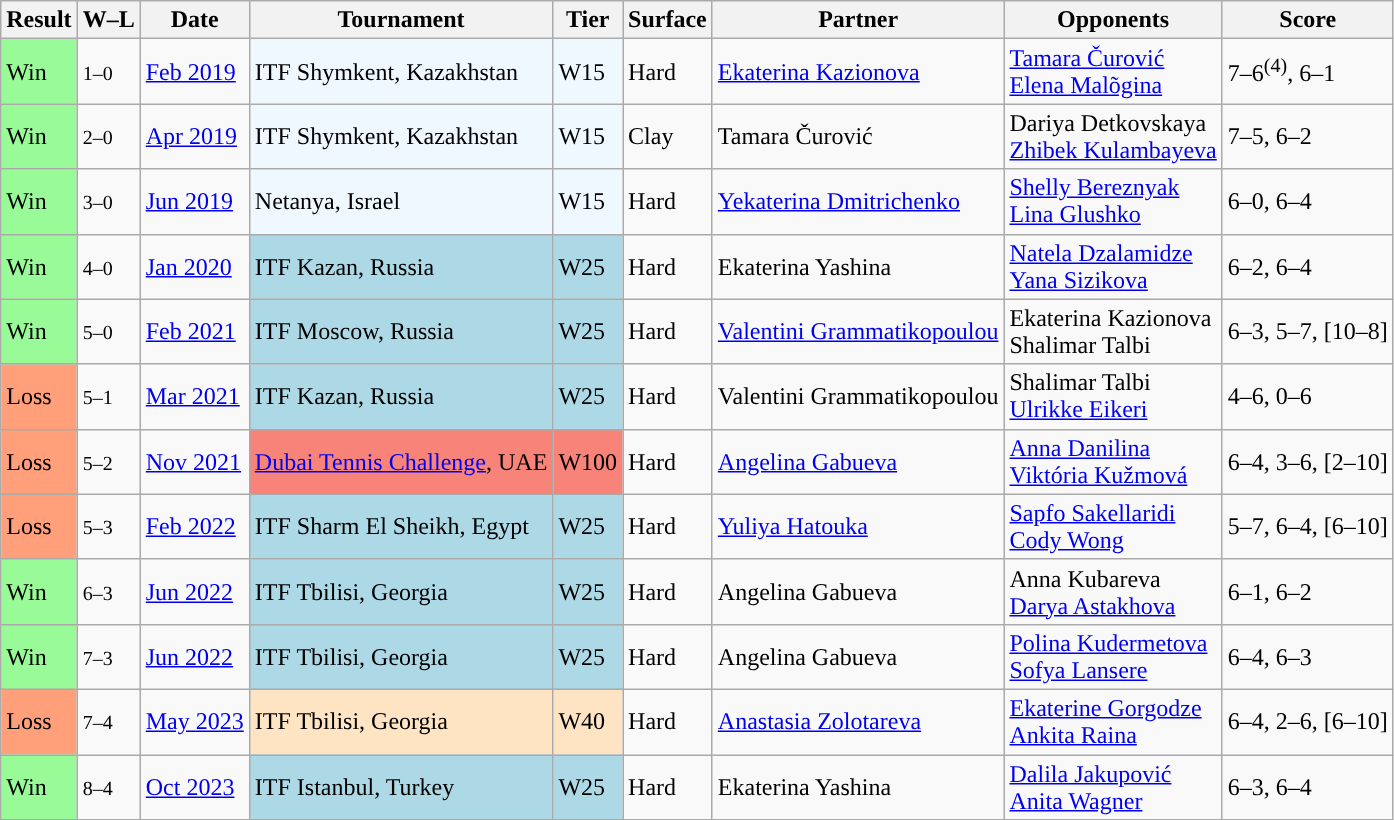<table class="sortable wikitable">
<tr>
<th>Result</th>
<th class="unsortable">W–L</th>
<th>Date</th>
<th>Tournament</th>
<th>Tier</th>
<th>Surface</th>
<th>Partner</th>
<th>Opponents</th>
<th class="unsortable">Score</th>
</tr>
<tr>
<td style="background:#98fb98;">Win</td>
<td><small>1–0</small></td>
<td><a href='#'>Feb 2019</a></td>
<td style="background:#f0f8ff;">ITF Shymkent, Kazakhstan</td>
<td style="background:#f0f8ff;">W15</td>
<td>Hard</td>
<td> <a href='#'>Ekaterina Kazionova</a></td>
<td> <a href='#'>Tamara Čurović</a> <br>  <a href='#'>Elena Malõgina</a></td>
<td>7–6<sup>(4)</sup>, 6–1</td>
</tr>
<tr>
<td style="background:#98fb98;">Win</td>
<td><small>2–0</small></td>
<td><a href='#'>Apr 2019</a></td>
<td style="background:#f0f8ff;">ITF Shymkent, Kazakhstan</td>
<td style="background:#f0f8ff;">W15</td>
<td>Clay</td>
<td> Tamara Čurović</td>
<td> Dariya Detkovskaya <br>  <a href='#'>Zhibek Kulambayeva</a></td>
<td>7–5, 6–2</td>
</tr>
<tr>
<td style="background:#98fb98;">Win</td>
<td><small>3–0</small></td>
<td><a href='#'>Jun 2019</a></td>
<td style="background:#f0f8ff;">Netanya, Israel</td>
<td style="background:#f0f8ff;">W15</td>
<td>Hard</td>
<td> <a href='#'>Yekaterina Dmitrichenko</a></td>
<td> <a href='#'>Shelly Bereznyak</a> <br>  <a href='#'>Lina Glushko</a></td>
<td>6–0, 6–4</td>
</tr>
<tr>
<td style="background:#98fb98;">Win</td>
<td><small>4–0</small></td>
<td><a href='#'>Jan 2020</a></td>
<td style="background:lightblue">ITF Kazan, Russia</td>
<td style="background:lightblue">W25</td>
<td>Hard</td>
<td> Ekaterina Yashina</td>
<td> <a href='#'>Natela Dzalamidze</a> <br>  <a href='#'>Yana Sizikova</a></td>
<td>6–2, 6–4</td>
</tr>
<tr>
<td style="background:#98fb98;">Win</td>
<td><small>5–0</small></td>
<td><a href='#'>Feb 2021</a></td>
<td style="background:lightblue">ITF Moscow, Russia</td>
<td style="background:lightblue">W25</td>
<td>Hard</td>
<td> <a href='#'>Valentini Grammatikopoulou</a></td>
<td> Ekaterina Kazionova <br>  Shalimar Talbi</td>
<td>6–3, 5–7, [10–8]</td>
</tr>
<tr>
<td style="background:#ffa07a">Loss</td>
<td><small>5–1</small></td>
<td><a href='#'>Mar 2021</a></td>
<td style="background:lightblue">ITF Kazan, Russia</td>
<td style="background:lightblue">W25</td>
<td>Hard</td>
<td> Valentini Grammatikopoulou</td>
<td> Shalimar Talbi <br>  <a href='#'>Ulrikke Eikeri</a></td>
<td>4–6, 0–6</td>
</tr>
<tr>
<td style="background:#ffa07a">Loss</td>
<td><small>5–2</small></td>
<td><a href='#'>Nov 2021</a></td>
<td style="background:#f88379"><a href='#'>Dubai Tennis Challenge</a>, UAE</td>
<td style="background:#f88379">W100</td>
<td>Hard</td>
<td> <a href='#'>Angelina Gabueva</a></td>
<td> <a href='#'>Anna Danilina</a> <br>  <a href='#'>Viktória Kužmová</a></td>
<td>6–4, 3–6, [2–10]</td>
</tr>
<tr>
<td style="background:#ffa07a">Loss</td>
<td><small>5–3</small></td>
<td><a href='#'>Feb 2022</a></td>
<td bgcolor=lightblue>ITF Sharm El Sheikh, Egypt</td>
<td bgcolor=lightblue>W25</td>
<td>Hard</td>
<td> <a href='#'>Yuliya Hatouka</a></td>
<td> <a href='#'>Sapfo Sakellaridi</a> <br>  <a href='#'>Cody Wong</a></td>
<td>5–7, 6–4, [6–10]</td>
</tr>
<tr>
<td style="background:#98fb98;">Win</td>
<td><small>6–3</small></td>
<td><a href='#'>Jun 2022</a></td>
<td bgcolor=lightblue>ITF Tbilisi, Georgia</td>
<td bgcolor=lightblue>W25</td>
<td>Hard</td>
<td> Angelina Gabueva</td>
<td> Anna Kubareva <br>  <a href='#'>Darya Astakhova</a></td>
<td>6–1, 6–2</td>
</tr>
<tr>
<td style="background:#98fb98;">Win</td>
<td><small>7–3</small></td>
<td><a href='#'>Jun 2022</a></td>
<td bgcolor=lightblue>ITF Tbilisi, Georgia</td>
<td bgcolor=lightblue>W25</td>
<td>Hard</td>
<td> Angelina Gabueva</td>
<td> <a href='#'>Polina Kudermetova</a> <br>  <a href='#'>Sofya Lansere</a></td>
<td>6–4, 6–3</td>
</tr>
<tr>
<td style="background:#ffa07a">Loss</td>
<td><small>7–4</small></td>
<td><a href='#'>May 2023</a></td>
<td style="background:#ffe4c4;">ITF Tbilisi, Georgia</td>
<td style="background:#ffe4c4;">W40</td>
<td>Hard</td>
<td> <a href='#'>Anastasia Zolotareva</a></td>
<td> <a href='#'>Ekaterine Gorgodze</a> <br>  <a href='#'>Ankita Raina</a></td>
<td>6–4, 2–6, [6–10]</td>
</tr>
<tr>
<td style="background:#98fb98;">Win</td>
<td><small>8–4</small></td>
<td><a href='#'>Oct 2023</a></td>
<td style="background:lightblue">ITF Istanbul, Turkey</td>
<td style="background:lightblue">W25</td>
<td>Hard</td>
<td> Ekaterina Yashina</td>
<td> <a href='#'>Dalila Jakupović</a> <br>  <a href='#'>Anita Wagner</a></td>
<td>6–3, 6–4</td>
</tr>
</table>
